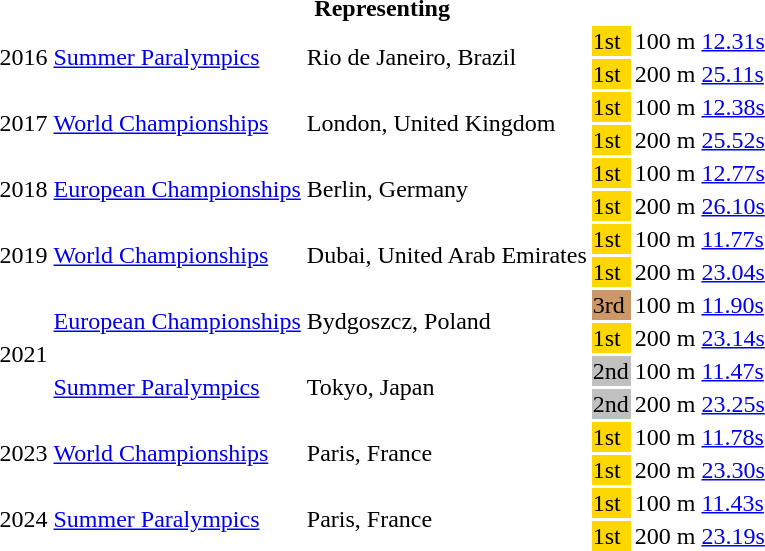<table>
<tr>
<th colspan="6">Representing </th>
</tr>
<tr>
<td rowspan=2>2016</td>
<td rowspan=2><a href='#'>Summer Paralympics</a></td>
<td rowspan=2>Rio de Janeiro, Brazil</td>
<td bgcolor=gold>1st</td>
<td>100 m</td>
<td><a href='#'>12.31s</a></td>
</tr>
<tr>
<td bgcolor=gold>1st</td>
<td>200 m</td>
<td><a href='#'>25.11s</a></td>
</tr>
<tr>
<td rowspan=2>2017</td>
<td rowspan=2><a href='#'>World Championships</a></td>
<td rowspan=2>London, United Kingdom</td>
<td bgcolor=gold>1st</td>
<td>100 m</td>
<td><a href='#'>12.38s</a></td>
</tr>
<tr>
<td bgcolor=gold>1st</td>
<td>200 m</td>
<td><a href='#'>25.52s</a></td>
</tr>
<tr>
<td rowspan=2>2018</td>
<td rowspan=2><a href='#'>European Championships</a></td>
<td rowspan=2>Berlin, Germany</td>
<td bgcolor=gold>1st</td>
<td>100 m</td>
<td><a href='#'>12.77s</a></td>
</tr>
<tr>
<td bgcolor=gold>1st</td>
<td>200 m</td>
<td><a href='#'>26.10s</a></td>
</tr>
<tr>
<td rowspan=2>2019</td>
<td rowspan=2><a href='#'>World Championships</a></td>
<td rowspan=2>Dubai, United Arab Emirates</td>
<td bgcolor=gold>1st</td>
<td>100 m</td>
<td><a href='#'>11.77s</a></td>
</tr>
<tr>
<td bgcolor=gold>1st</td>
<td>200 m</td>
<td><a href='#'>23.04s</a></td>
</tr>
<tr>
<td rowspan=4>2021</td>
<td rowspan=2><a href='#'>European Championships</a></td>
<td rowspan=2>Bydgoszcz, Poland</td>
<td bgcolor=cc9966>3rd</td>
<td>100 m</td>
<td><a href='#'>11.90s</a></td>
</tr>
<tr>
<td bgcolor=gold>1st</td>
<td>200 m</td>
<td><a href='#'>23.14s</a></td>
</tr>
<tr>
<td rowspan=2><a href='#'>Summer Paralympics</a></td>
<td rowspan=2>Tokyo, Japan</td>
<td bgcolor=silver>2nd</td>
<td>100 m</td>
<td><a href='#'>11.47s</a></td>
</tr>
<tr>
<td bgcolor=silver>2nd</td>
<td>200 m</td>
<td><a href='#'>23.25s</a></td>
</tr>
<tr>
<td rowspan=2>2023</td>
<td rowspan=2><a href='#'>World Championships</a></td>
<td rowspan=2>Paris, France</td>
<td bgcolor=gold>1st</td>
<td>100 m</td>
<td><a href='#'>11.78s</a></td>
</tr>
<tr>
<td bgcolor=gold>1st</td>
<td>200 m</td>
<td><a href='#'>23.30s</a></td>
</tr>
<tr>
<td rowspan=2>2024</td>
<td rowspan=2><a href='#'>Summer Paralympics</a></td>
<td rowspan=2>Paris, France</td>
<td bgcolor=gold>1st</td>
<td>100 m</td>
<td><a href='#'>11.43s</a></td>
</tr>
<tr>
<td bgcolor=gold>1st</td>
<td>200 m</td>
<td><a href='#'>23.19s</a></td>
</tr>
</table>
